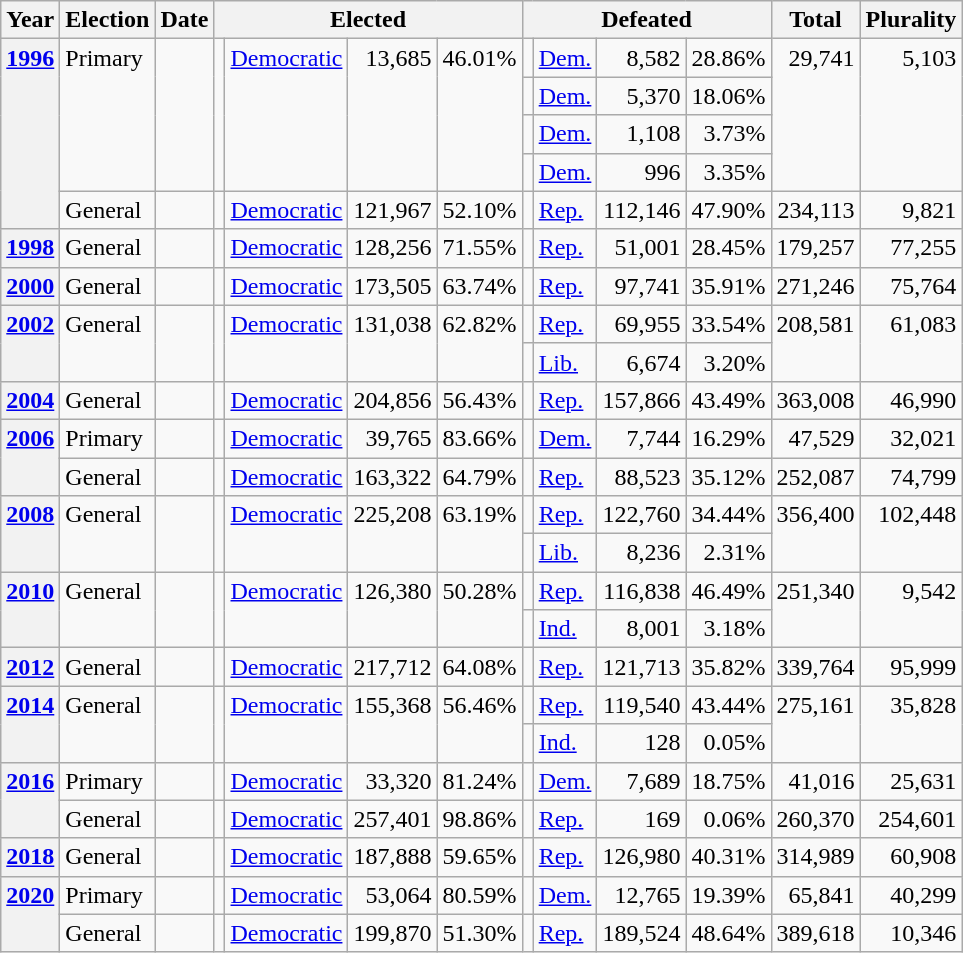<table class=wikitable>
<tr>
<th>Year</th>
<th>Election</th>
<th>Date</th>
<th ! colspan="4">Elected</th>
<th ! colspan="4">Defeated</th>
<th>Total</th>
<th>Plurality</th>
</tr>
<tr>
<th rowspan="5" valign="top"><a href='#'>1996</a></th>
<td rowspan="4" valign="top">Primary</td>
<td rowspan="4" valign="top"></td>
<td rowspan="4" valign="top"></td>
<td rowspan="4" valign="top" ><a href='#'>Democratic</a></td>
<td rowspan="4" valign="top" align="right">13,685</td>
<td rowspan="4" valign="top" align="right">46.01%</td>
<td valign="top"></td>
<td valign="top" ><a href='#'>Dem.</a></td>
<td valign="top" align="right">8,582</td>
<td valign="top" align="right">28.86%</td>
<td rowspan="4" valign="top" align="right">29,741</td>
<td rowspan="4" valign="top" align="right">5,103</td>
</tr>
<tr>
<td valign="top"></td>
<td valign="top" ><a href='#'>Dem.</a></td>
<td valign="top" align="right">5,370</td>
<td valign="top" align="right">18.06%</td>
</tr>
<tr>
<td valign="top"></td>
<td valign="top" ><a href='#'>Dem.</a></td>
<td valign="top" align="right">1,108</td>
<td valign="top" align="right">3.73%</td>
</tr>
<tr>
<td valign="top"></td>
<td valign="top" ><a href='#'>Dem.</a></td>
<td valign="top" align="right">996</td>
<td valign="top" align="right">3.35%</td>
</tr>
<tr>
<td valign="top">General</td>
<td valign="top"></td>
<td valign="top"></td>
<td valign="top" ><a href='#'>Democratic</a></td>
<td valign="top" align="right">121,967</td>
<td valign="top" align="right">52.10%</td>
<td valign="top"></td>
<td valign="top" ><a href='#'>Rep.</a></td>
<td valign="top" align="right">112,146</td>
<td valign="top" align="right">47.90%</td>
<td valign="top" align="right">234,113</td>
<td valign="top" align="right">9,821</td>
</tr>
<tr>
<th valign="top"><a href='#'>1998</a></th>
<td valign="top">General</td>
<td valign="top"></td>
<td valign="top"></td>
<td valign="top" ><a href='#'>Democratic</a></td>
<td valign="top" align="right">128,256</td>
<td valign="top" align="right">71.55%</td>
<td valign="top"></td>
<td valign="top" ><a href='#'>Rep.</a></td>
<td valign="top" align="right">51,001</td>
<td valign="top" align="right">28.45%</td>
<td valign="top" align="right">179,257</td>
<td valign="top" align="right">77,255</td>
</tr>
<tr>
<th valign="top"><a href='#'>2000</a></th>
<td valign="top">General</td>
<td valign="top"></td>
<td valign="top"></td>
<td valign="top" ><a href='#'>Democratic</a></td>
<td valign="top" align="right">173,505</td>
<td valign="top" align="right">63.74%</td>
<td valign="top"></td>
<td valign="top" ><a href='#'>Rep.</a></td>
<td valign="top" align="right">97,741</td>
<td valign="top" align="right">35.91%</td>
<td valign="top" align="right">271,246</td>
<td valign="top" align="right">75,764</td>
</tr>
<tr>
<th rowspan="2" valign="top"><a href='#'>2002</a></th>
<td rowspan="2" valign="top">General</td>
<td rowspan="2" valign="top"></td>
<td rowspan="2" valign="top"></td>
<td rowspan="2" valign="top" ><a href='#'>Democratic</a></td>
<td rowspan="2" valign="top" align="right">131,038</td>
<td rowspan="2" valign="top" align="right">62.82%</td>
<td valign="top"></td>
<td valign="top" ><a href='#'>Rep.</a></td>
<td valign="top" align="right">69,955</td>
<td valign="top" align="right">33.54%</td>
<td rowspan="2" valign="top" align="right">208,581</td>
<td rowspan="2" valign="top" align="right">61,083</td>
</tr>
<tr>
<td valign="top"></td>
<td valign="top" ><a href='#'>Lib.</a></td>
<td valign="top" align="right">6,674</td>
<td valign="top" align="right">3.20%</td>
</tr>
<tr>
<th valign="top"><a href='#'>2004</a></th>
<td valign="top">General</td>
<td valign="top"></td>
<td valign="top"></td>
<td valign="top" ><a href='#'>Democratic</a></td>
<td valign="top" align="right">204,856</td>
<td valign="top" align="right">56.43%</td>
<td valign="top"></td>
<td valign="top" ><a href='#'>Rep.</a></td>
<td valign="top" align="right">157,866</td>
<td valign="top" align="right">43.49%</td>
<td valign="top" align="right">363,008</td>
<td valign="top" align="right">46,990</td>
</tr>
<tr>
<th rowspan="2" valign="top"><a href='#'>2006</a></th>
<td valign="top">Primary</td>
<td valign="top"></td>
<td valign="top"></td>
<td valign="top" ><a href='#'>Democratic</a></td>
<td valign="top" align="right">39,765</td>
<td valign="top" align="right">83.66%</td>
<td valign="top"></td>
<td valign="top" ><a href='#'>Dem.</a></td>
<td valign="top" align="right">7,744</td>
<td valign="top" align="right">16.29%</td>
<td valign="top" align="right">47,529</td>
<td valign="top" align="right">32,021</td>
</tr>
<tr>
<td valign="top">General</td>
<td valign="top"></td>
<td valign="top"></td>
<td valign="top" ><a href='#'>Democratic</a></td>
<td valign="top" align="right">163,322</td>
<td valign="top" align="right">64.79%</td>
<td valign="top"></td>
<td valign="top" ><a href='#'>Rep.</a></td>
<td valign="top" align="right">88,523</td>
<td valign="top" align="right">35.12%</td>
<td valign="top" align="right">252,087</td>
<td valign="top" align="right">74,799</td>
</tr>
<tr>
<th rowspan="2" valign="top"><a href='#'>2008</a></th>
<td rowspan="2" valign="top">General</td>
<td rowspan="2" valign="top"></td>
<td rowspan="2" valign="top"></td>
<td rowspan="2" valign="top" ><a href='#'>Democratic</a></td>
<td rowspan="2" valign="top" align="right">225,208</td>
<td rowspan="2" valign="top" align="right">63.19%</td>
<td valign="top"></td>
<td valign="top" ><a href='#'>Rep.</a></td>
<td valign="top" align="right">122,760</td>
<td valign="top" align="right">34.44%</td>
<td rowspan="2" valign="top" align="right">356,400</td>
<td rowspan="2" valign="top" align="right">102,448</td>
</tr>
<tr>
<td valign="top"></td>
<td valign="top" ><a href='#'>Lib.</a></td>
<td valign="top" align="right">8,236</td>
<td valign="top" align="right">2.31%</td>
</tr>
<tr>
<th rowspan="2" valign="top"><a href='#'>2010</a></th>
<td rowspan="2" valign="top">General</td>
<td rowspan="2" valign="top"></td>
<td rowspan="2" valign="top"></td>
<td rowspan="2" valign="top" ><a href='#'>Democratic</a></td>
<td rowspan="2" valign="top" align="right">126,380</td>
<td rowspan="2" valign="top" align="right">50.28%</td>
<td valign="top"></td>
<td valign="top" ><a href='#'>Rep.</a></td>
<td valign="top" align="right">116,838</td>
<td valign="top" align="right">46.49%</td>
<td rowspan="2" valign="top" align="right">251,340</td>
<td rowspan="2" valign="top" align="right">9,542</td>
</tr>
<tr>
<td valign="top"></td>
<td valign="top" ><a href='#'>Ind.</a></td>
<td valign="top" align="right">8,001</td>
<td valign="top" align="right">3.18%</td>
</tr>
<tr>
<th valign="top"><a href='#'>2012</a></th>
<td valign="top">General</td>
<td valign="top"></td>
<td valign="top"></td>
<td valign="top" ><a href='#'>Democratic</a></td>
<td valign="top" align="right">217,712</td>
<td valign="top" align="right">64.08%</td>
<td valign="top"></td>
<td valign="top" ><a href='#'>Rep.</a></td>
<td valign="top" align="right">121,713</td>
<td valign="top" align="right">35.82%</td>
<td valign="top" align="right">339,764</td>
<td valign="top" align="right">95,999</td>
</tr>
<tr>
<th rowspan="2" valign="top"><a href='#'>2014</a></th>
<td rowspan="2" valign="top">General</td>
<td rowspan="2" valign="top"></td>
<td rowspan="2" valign="top"></td>
<td rowspan="2" valign="top" ><a href='#'>Democratic</a></td>
<td rowspan="2" valign="top" align="right">155,368</td>
<td rowspan="2" valign="top" align="right">56.46%</td>
<td valign="top"></td>
<td valign="top" ><a href='#'>Rep.</a></td>
<td valign="top" align="right">119,540</td>
<td valign="top" align="right">43.44%</td>
<td rowspan="2" valign="top" align="right">275,161</td>
<td rowspan="2" valign="top" align="right">35,828</td>
</tr>
<tr>
<td valign="top"></td>
<td valign="top" ><a href='#'>Ind.</a></td>
<td valign="top" align="right">128</td>
<td valign="top" align="right">0.05%</td>
</tr>
<tr>
<th rowspan="2" valign="top"><a href='#'>2016</a></th>
<td valign="top">Primary </td>
<td valign="top"></td>
<td valign="top"></td>
<td valign="top" ><a href='#'>Democratic</a></td>
<td valign="top" align="right">33,320</td>
<td valign="top" align="right">81.24%</td>
<td valign="top"></td>
<td valign="top" ><a href='#'>Dem.</a></td>
<td valign="top" align="right">7,689</td>
<td valign="top" align="right">18.75%</td>
<td valign="top" align="right">41,016</td>
<td valign="top" align="right">25,631</td>
</tr>
<tr>
<td valign="top">General</td>
<td valign="top"></td>
<td valign="top"></td>
<td valign="top" ><a href='#'>Democratic</a></td>
<td valign="top" align="right">257,401</td>
<td valign="top" align="right">98.86%</td>
<td valign="top"></td>
<td valign="top" ><a href='#'>Rep.</a></td>
<td valign="top" align="right">169</td>
<td valign="top" align="right">0.06%</td>
<td valign="top" align="right">260,370</td>
<td valign="top" align="right">254,601</td>
</tr>
<tr>
<th valign="top"><a href='#'>2018</a></th>
<td valign="top">General</td>
<td valign="top"></td>
<td valign="top"></td>
<td valign="top" ><a href='#'>Democratic</a></td>
<td valign="top" align="right">187,888</td>
<td valign="top" align="right">59.65%</td>
<td valign="top"></td>
<td valign="top" ><a href='#'>Rep.</a></td>
<td valign="top" align="right">126,980</td>
<td valign="top" align="right">40.31%</td>
<td valign="top" align="right">314,989</td>
<td valign="top" align="right">60,908</td>
</tr>
<tr>
<th rowspan="2" valign="top"><a href='#'>2020</a></th>
<td valign="top">Primary</td>
<td valign="top"></td>
<td valign="top"></td>
<td valign="top" ><a href='#'>Democratic</a></td>
<td valign="top" align="right">53,064</td>
<td valign="top" align="right">80.59%</td>
<td valign="top"></td>
<td valign="top" ><a href='#'>Dem.</a></td>
<td valign="top" align="right">12,765</td>
<td valign="top" align="right">19.39%</td>
<td valign="top" align="right">65,841</td>
<td valign="top" align="right">40,299</td>
</tr>
<tr>
<td valign="top">General</td>
<td valign="top"></td>
<td valign="top"></td>
<td valign="top" ><a href='#'>Democratic</a></td>
<td valign="top" align="right">199,870</td>
<td valign="top" align="right">51.30%</td>
<td valign="top"></td>
<td valign="top" ><a href='#'>Rep.</a></td>
<td valign="top" align="right">189,524</td>
<td valign="top" align="right">48.64%</td>
<td valign="top" align="right">389,618</td>
<td valign="top" align="right">10,346</td>
</tr>
</table>
